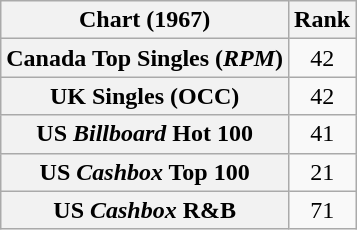<table class="wikitable sortable plainrowheaders">
<tr>
<th scope="col">Chart (1967)</th>
<th scope="col">Rank</th>
</tr>
<tr>
<th scope="row">Canada Top Singles (<em>RPM</em>)</th>
<td style="text-align:center;">42</td>
</tr>
<tr>
<th scope="row">UK Singles (OCC)</th>
<td style="text-align:center;">42</td>
</tr>
<tr>
<th scope="row">US <em>Billboard</em> Hot 100</th>
<td style="text-align:center;">41</td>
</tr>
<tr>
<th scope="row">US <em>Cashbox</em> Top 100</th>
<td style="text-align:center;">21</td>
</tr>
<tr>
<th scope="row">US <em>Cashbox</em> R&B</th>
<td style="text-align:center;">71</td>
</tr>
</table>
